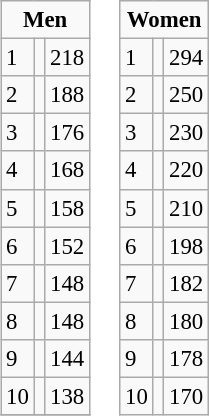<table style="margin: 1em auto;">
<tr ---- valign="top">
<td><br><table class="wikitable" style="font-size: 95%">
<tr>
<td colspan="3" align="center"><strong>Men</strong></td>
</tr>
<tr>
<td>1</td>
<td align="left"></td>
<td>218</td>
</tr>
<tr>
<td>2</td>
<td align="left"></td>
<td>188</td>
</tr>
<tr>
<td>3</td>
<td align="left"></td>
<td>176</td>
</tr>
<tr>
<td>4</td>
<td align="left"></td>
<td>168</td>
</tr>
<tr>
<td>5</td>
<td align="left"></td>
<td>158</td>
</tr>
<tr>
<td>6</td>
<td align="left"></td>
<td>152</td>
</tr>
<tr>
<td>7</td>
<td align="left"></td>
<td>148</td>
</tr>
<tr>
<td>8</td>
<td align="left"></td>
<td>148</td>
</tr>
<tr>
<td>9</td>
<td align="left"></td>
<td>144</td>
</tr>
<tr>
<td>10</td>
<td align="left"></td>
<td>138</td>
</tr>
<tr>
</tr>
</table>
</td>
<td><br><table class="wikitable" style="font-size: 95%">
<tr>
<td colspan="3" align="center"><strong>Women</strong></td>
</tr>
<tr>
<td>1</td>
<td align="left"></td>
<td>294</td>
</tr>
<tr>
<td>2</td>
<td align="left"></td>
<td>250</td>
</tr>
<tr>
<td>3</td>
<td align="left"></td>
<td>230</td>
</tr>
<tr>
<td>4</td>
<td align="left"></td>
<td>220</td>
</tr>
<tr>
<td>5</td>
<td align="left"></td>
<td>210</td>
</tr>
<tr>
<td>6</td>
<td align="left"></td>
<td>198</td>
</tr>
<tr>
<td>7</td>
<td align="left"></td>
<td>182</td>
</tr>
<tr>
<td>8</td>
<td align="left"></td>
<td>180</td>
</tr>
<tr>
<td>9</td>
<td align="left"></td>
<td>178</td>
</tr>
<tr>
<td>10</td>
<td align="left"></td>
<td>170</td>
</tr>
</table>
</td>
<td></td>
</tr>
</table>
